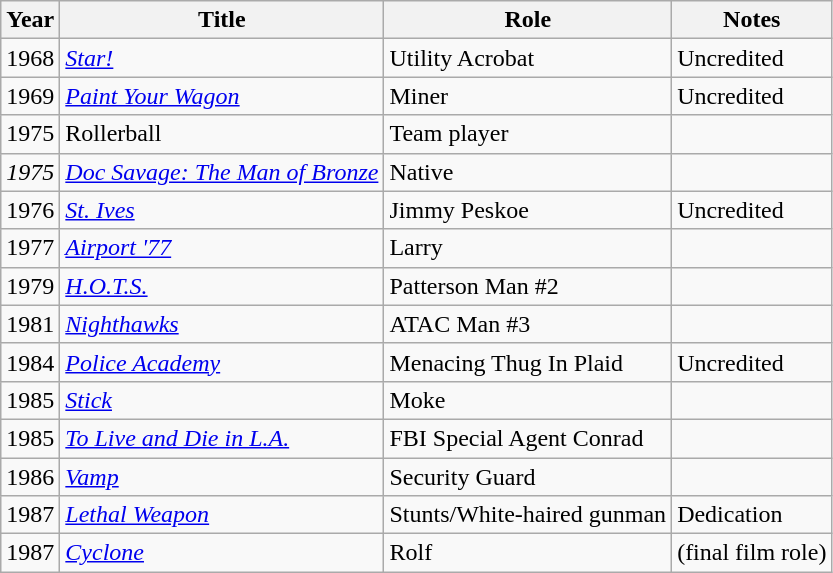<table class="wikitable">
<tr>
<th>Year</th>
<th>Title</th>
<th>Role</th>
<th>Notes</th>
</tr>
<tr>
<td>1968</td>
<td><em><a href='#'>Star!</a></em></td>
<td>Utility Acrobat</td>
<td>Uncredited</td>
</tr>
<tr>
<td>1969</td>
<td><em><a href='#'>Paint Your Wagon</a></em></td>
<td>Miner</td>
<td>Uncredited</td>
</tr>
<tr>
<td>1975</td>
<td>Rollerball</td>
<td>Team player</td>
<td></td>
</tr>
<tr>
<td><em>1975</em></td>
<td><em><a href='#'>Doc Savage: The Man of Bronze</a></em></td>
<td>Native</td>
<td></td>
</tr>
<tr>
<td>1976</td>
<td><em><a href='#'>St. Ives</a></em></td>
<td>Jimmy Peskoe</td>
<td>Uncredited</td>
</tr>
<tr>
<td>1977</td>
<td><em><a href='#'>Airport '77</a></em></td>
<td>Larry</td>
<td></td>
</tr>
<tr>
<td>1979</td>
<td><em><a href='#'>H.O.T.S.</a></em></td>
<td>Patterson Man #2</td>
<td></td>
</tr>
<tr>
<td>1981</td>
<td><em><a href='#'>Nighthawks</a></em></td>
<td>ATAC Man #3</td>
<td></td>
</tr>
<tr>
<td>1984</td>
<td><em><a href='#'>Police Academy</a></em></td>
<td>Menacing Thug In Plaid</td>
<td>Uncredited</td>
</tr>
<tr>
<td>1985</td>
<td><em><a href='#'>Stick</a></em></td>
<td>Moke</td>
<td></td>
</tr>
<tr>
<td>1985</td>
<td><em><a href='#'>To Live and Die in L.A.</a></em></td>
<td>FBI Special Agent Conrad</td>
<td></td>
</tr>
<tr>
<td>1986</td>
<td><em><a href='#'>Vamp</a></em></td>
<td>Security Guard</td>
<td></td>
</tr>
<tr>
<td>1987</td>
<td><em><a href='#'>Lethal Weapon</a></em></td>
<td>Stunts/White-haired gunman</td>
<td>Dedication</td>
</tr>
<tr>
<td>1987</td>
<td><em><a href='#'>Cyclone</a></em></td>
<td>Rolf</td>
<td>(final film role)</td>
</tr>
</table>
